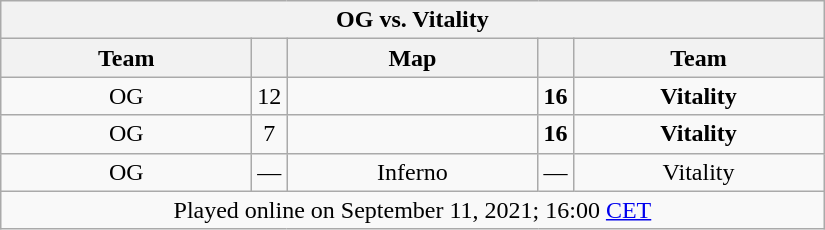<table class="wikitable plainrowheaders" style="text-align:center;">
<tr>
<th scope="col" colspan="5">OG vs. Vitality</th>
</tr>
<tr>
<th scope="col" style="width:10em;">Team</th>
<th scope="col"></th>
<th scope="col" style="width:10em;">Map</th>
<th scope="col"></th>
<th scope="col" style="width:10em;">Team</th>
</tr>
<tr>
<td>OG</td>
<td>12</td>
<td></td>
<td><strong>16</strong></td>
<td><strong>Vitality</strong></td>
</tr>
<tr>
<td>OG</td>
<td>7</td>
<td></td>
<td><strong>16</strong></td>
<td><strong>Vitality</strong></td>
</tr>
<tr>
<td>OG</td>
<td>—</td>
<td>Inferno</td>
<td>—</td>
<td>Vitality</td>
</tr>
<tr>
<td colspan="5">Played online on September 11, 2021; 16:00 <a href='#'>CET</a></td>
</tr>
</table>
